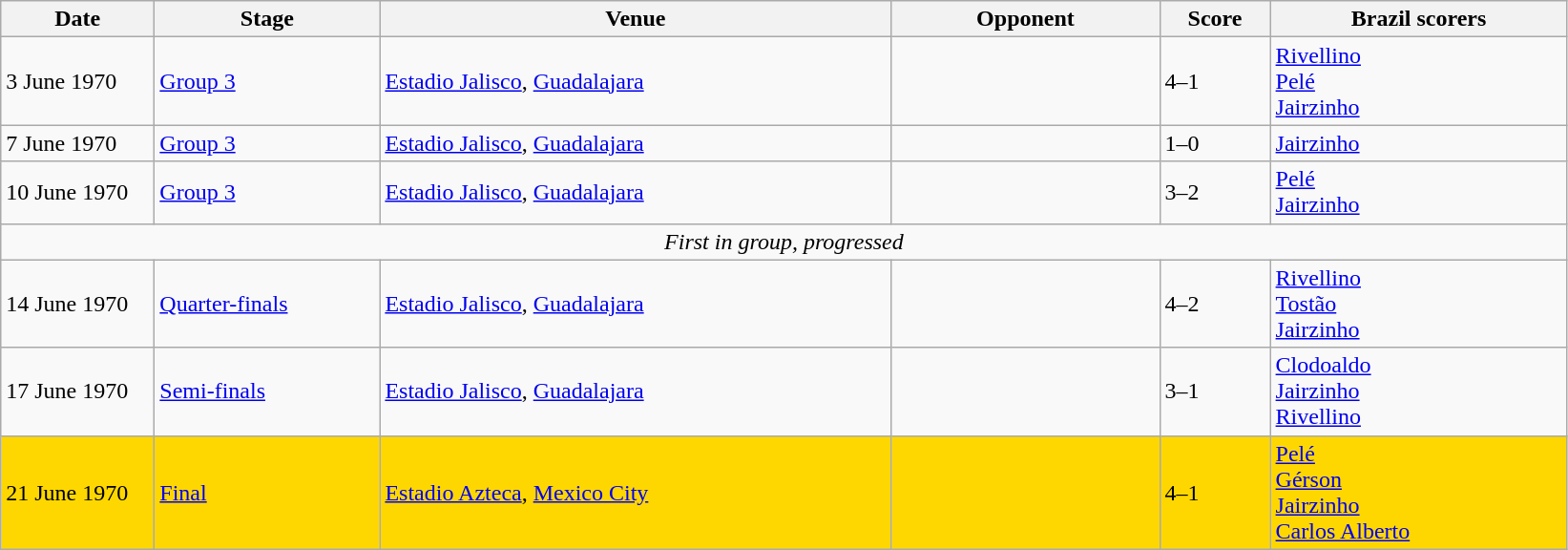<table class="wikitable">
<tr>
<th width=100px>Date</th>
<th width=150px>Stage</th>
<th width=350px>Venue</th>
<th width=180px>Opponent</th>
<th width=70px>Score</th>
<th width=200px>Brazil scorers</th>
</tr>
<tr>
<td>3 June 1970</td>
<td><a href='#'>Group 3</a></td>
<td><a href='#'>Estadio Jalisco</a>, <a href='#'>Guadalajara</a></td>
<td></td>
<td>4–1</td>
<td><a href='#'>Rivellino</a>  <br> <a href='#'>Pelé</a>  <br> <a href='#'>Jairzinho</a> </td>
</tr>
<tr>
<td>7 June 1970</td>
<td><a href='#'>Group 3</a></td>
<td><a href='#'>Estadio Jalisco</a>, <a href='#'>Guadalajara</a></td>
<td></td>
<td>1–0</td>
<td><a href='#'>Jairzinho</a> </td>
</tr>
<tr>
<td>10 June 1970</td>
<td><a href='#'>Group 3</a></td>
<td><a href='#'>Estadio Jalisco</a>, <a href='#'>Guadalajara</a></td>
<td></td>
<td>3–2</td>
<td><a href='#'>Pelé</a>  <br> <a href='#'>Jairzinho</a> </td>
</tr>
<tr>
<td colspan="6" style="text-align:center;"><em>First in group, progressed</em></td>
</tr>
<tr>
<td>14 June 1970</td>
<td><a href='#'>Quarter-finals</a></td>
<td><a href='#'>Estadio Jalisco</a>, <a href='#'>Guadalajara</a></td>
<td></td>
<td>4–2</td>
<td><a href='#'>Rivellino</a>  <br> <a href='#'>Tostão</a>  <br> <a href='#'>Jairzinho</a> </td>
</tr>
<tr>
<td>17 June 1970</td>
<td><a href='#'>Semi-finals</a></td>
<td><a href='#'>Estadio Jalisco</a>, <a href='#'>Guadalajara</a></td>
<td></td>
<td>3–1</td>
<td><a href='#'>Clodoaldo</a>  <br> <a href='#'>Jairzinho</a>  <br> <a href='#'>Rivellino</a> </td>
</tr>
<tr style="background:gold;">
<td>21 June 1970</td>
<td><a href='#'>Final</a></td>
<td><a href='#'>Estadio Azteca</a>, <a href='#'>Mexico City</a></td>
<td></td>
<td>4–1</td>
<td><a href='#'>Pelé</a>  <br> <a href='#'>Gérson</a>  <br> <a href='#'>Jairzinho</a>  <br> <a href='#'>Carlos Alberto</a> </td>
</tr>
</table>
